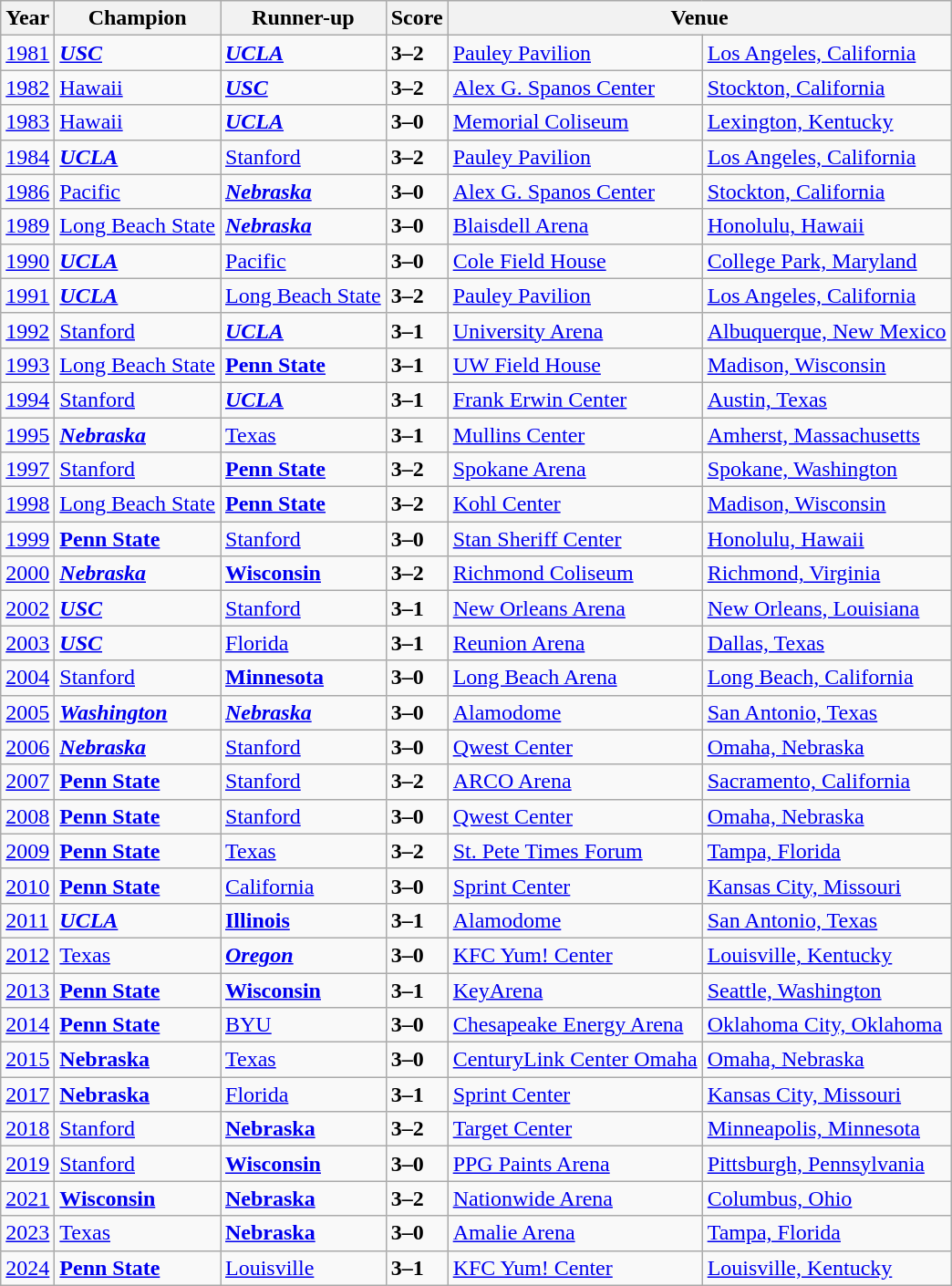<table class="wikitable">
<tr>
<th>Year</th>
<th>Champion</th>
<th>Runner-up</th>
<th>Score</th>
<th colspan=2>Venue</th>
</tr>
<tr>
<td><a href='#'>1981</a></td>
<td><strong><em><a href='#'>USC</a></em></strong></td>
<td><strong><em><a href='#'>UCLA</a></em></strong></td>
<td><strong>3–2</strong></td>
<td><a href='#'>Pauley Pavilion</a></td>
<td><a href='#'>Los Angeles, California</a></td>
</tr>
<tr>
<td><a href='#'>1982</a></td>
<td><a href='#'>Hawaii</a></td>
<td><strong><em><a href='#'>USC</a></em></strong></td>
<td><strong>3–2</strong></td>
<td><a href='#'>Alex G. Spanos Center</a></td>
<td><a href='#'>Stockton, California</a></td>
</tr>
<tr>
<td><a href='#'>1983</a></td>
<td><a href='#'>Hawaii</a> </td>
<td><strong><em><a href='#'>UCLA</a></em></strong></td>
<td><strong>3–0</strong></td>
<td><a href='#'>Memorial Coliseum</a></td>
<td><a href='#'>Lexington, Kentucky</a></td>
</tr>
<tr>
<td><a href='#'>1984</a></td>
<td><strong><em><a href='#'>UCLA</a></em></strong></td>
<td><a href='#'>Stanford</a></td>
<td><strong>3–2</strong></td>
<td><a href='#'>Pauley Pavilion</a></td>
<td><a href='#'>Los Angeles, California</a></td>
</tr>
<tr>
<td><a href='#'>1986</a></td>
<td><a href='#'>Pacific</a> </td>
<td><strong><em><a href='#'>Nebraska</a></em></strong></td>
<td><strong>3–0</strong></td>
<td><a href='#'>Alex G. Spanos Center</a></td>
<td><a href='#'>Stockton, California</a></td>
</tr>
<tr>
<td><a href='#'>1989</a></td>
<td><a href='#'>Long Beach State</a></td>
<td><strong><em><a href='#'>Nebraska</a></em></strong></td>
<td><strong>3–0</strong></td>
<td><a href='#'>Blaisdell Arena</a></td>
<td><a href='#'>Honolulu, Hawaii</a></td>
</tr>
<tr>
<td><a href='#'>1990</a></td>
<td><strong><em><a href='#'>UCLA</a></em></strong> </td>
<td><a href='#'>Pacific</a></td>
<td><strong>3–0</strong></td>
<td><a href='#'>Cole Field House</a></td>
<td><a href='#'>College Park, Maryland</a></td>
</tr>
<tr>
<td><a href='#'>1991</a></td>
<td><strong><em><a href='#'>UCLA</a></em></strong> </td>
<td><a href='#'>Long Beach State</a></td>
<td><strong>3–2</strong></td>
<td><a href='#'>Pauley Pavilion</a></td>
<td><a href='#'>Los Angeles, California</a></td>
</tr>
<tr>
<td><a href='#'>1992</a></td>
<td><a href='#'>Stanford</a></td>
<td><strong><em><a href='#'>UCLA</a></em></strong></td>
<td><strong>3–1</strong></td>
<td><a href='#'>University Arena</a></td>
<td><a href='#'>Albuquerque, New Mexico</a></td>
</tr>
<tr>
<td><a href='#'>1993</a></td>
<td><a href='#'>Long Beach State</a> </td>
<td><strong><a href='#'>Penn State</a></strong></td>
<td><strong>3–1</strong></td>
<td><a href='#'>UW Field House</a></td>
<td><a href='#'>Madison, Wisconsin</a></td>
</tr>
<tr>
<td><a href='#'>1994</a></td>
<td><a href='#'>Stanford</a> </td>
<td><strong><em><a href='#'>UCLA</a></em></strong></td>
<td><strong>3–1</strong></td>
<td><a href='#'>Frank Erwin Center</a></td>
<td><a href='#'>Austin, Texas</a></td>
</tr>
<tr>
<td><a href='#'>1995</a></td>
<td><strong><em><a href='#'>Nebraska</a></em></strong></td>
<td><a href='#'>Texas</a></td>
<td><strong>3–1</strong></td>
<td><a href='#'>Mullins Center</a></td>
<td><a href='#'>Amherst, Massachusetts</a></td>
</tr>
<tr>
<td><a href='#'>1997</a></td>
<td><a href='#'>Stanford</a> </td>
<td><strong><a href='#'>Penn State</a></strong></td>
<td><strong>3–2</strong></td>
<td><a href='#'>Spokane Arena</a></td>
<td><a href='#'>Spokane, Washington</a></td>
</tr>
<tr>
<td><a href='#'>1998</a></td>
<td><a href='#'>Long Beach State</a> </td>
<td><strong><a href='#'>Penn State</a></strong></td>
<td><strong>3–2</strong></td>
<td><a href='#'>Kohl Center</a></td>
<td><a href='#'>Madison, Wisconsin</a></td>
</tr>
<tr>
<td><a href='#'>1999</a></td>
<td><strong><a href='#'>Penn State</a></strong></td>
<td><a href='#'>Stanford</a></td>
<td><strong>3–0</strong></td>
<td><a href='#'>Stan Sheriff Center</a></td>
<td><a href='#'>Honolulu, Hawaii</a></td>
</tr>
<tr>
<td><a href='#'>2000</a></td>
<td><strong><em><a href='#'>Nebraska</a></em></strong> </td>
<td><strong><a href='#'>Wisconsin</a></strong></td>
<td><strong>3–2</strong></td>
<td><a href='#'>Richmond Coliseum</a></td>
<td><a href='#'>Richmond, Virginia</a></td>
</tr>
<tr>
<td><a href='#'>2002</a></td>
<td><strong><em><a href='#'>USC</a></em></strong> </td>
<td><a href='#'>Stanford</a></td>
<td><strong>3–1</strong></td>
<td><a href='#'>New Orleans Arena</a></td>
<td><a href='#'>New Orleans, Louisiana</a></td>
</tr>
<tr>
<td><a href='#'>2003</a></td>
<td><strong><em><a href='#'>USC</a></em></strong> </td>
<td><a href='#'>Florida</a></td>
<td><strong>3–1</strong></td>
<td><a href='#'>Reunion Arena</a></td>
<td><a href='#'>Dallas, Texas</a></td>
</tr>
<tr>
<td><a href='#'>2004</a></td>
<td><a href='#'>Stanford</a> </td>
<td><strong><a href='#'>Minnesota</a></strong></td>
<td><strong>3–0</strong></td>
<td><a href='#'>Long Beach Arena</a></td>
<td><a href='#'>Long Beach, California</a></td>
</tr>
<tr>
<td><a href='#'>2005</a></td>
<td><strong><em><a href='#'>Washington</a></em></strong></td>
<td><strong><em><a href='#'>Nebraska</a></em></strong></td>
<td><strong>3–0</strong></td>
<td><a href='#'>Alamodome</a></td>
<td><a href='#'>San Antonio, Texas</a></td>
</tr>
<tr>
<td><a href='#'>2006</a></td>
<td><strong><em><a href='#'>Nebraska</a></em></strong> </td>
<td><a href='#'>Stanford</a></td>
<td><strong>3–0</strong></td>
<td><a href='#'>Qwest Center</a></td>
<td><a href='#'>Omaha, Nebraska</a></td>
</tr>
<tr>
<td><a href='#'>2007</a></td>
<td><strong><a href='#'>Penn State</a></strong> </td>
<td><a href='#'>Stanford</a></td>
<td><strong>3–2</strong></td>
<td><a href='#'>ARCO Arena</a></td>
<td><a href='#'>Sacramento, California</a></td>
</tr>
<tr>
<td><a href='#'>2008</a></td>
<td><strong><a href='#'>Penn State</a></strong> </td>
<td><a href='#'>Stanford</a></td>
<td><strong>3–0</strong></td>
<td><a href='#'>Qwest Center</a></td>
<td><a href='#'>Omaha, Nebraska</a></td>
</tr>
<tr>
<td><a href='#'>2009</a></td>
<td><strong><a href='#'>Penn State</a></strong> </td>
<td><a href='#'>Texas</a></td>
<td><strong>3–2</strong></td>
<td><a href='#'>St. Pete Times Forum</a></td>
<td><a href='#'>Tampa, Florida</a></td>
</tr>
<tr>
<td><a href='#'>2010</a></td>
<td><strong><a href='#'>Penn State</a></strong> </td>
<td><a href='#'>California</a></td>
<td><strong>3–0</strong></td>
<td><a href='#'>Sprint Center</a></td>
<td><a href='#'>Kansas City, Missouri</a></td>
</tr>
<tr>
<td><a href='#'>2011</a></td>
<td><strong><em><a href='#'>UCLA</a></em></strong> </td>
<td><strong><a href='#'>Illinois</a></strong></td>
<td><strong>3–1</strong></td>
<td><a href='#'>Alamodome</a></td>
<td><a href='#'>San Antonio, Texas</a></td>
</tr>
<tr>
<td><a href='#'>2012</a></td>
<td><a href='#'>Texas</a> </td>
<td><strong><em><a href='#'>Oregon</a></em></strong></td>
<td><strong>3–0</strong></td>
<td><a href='#'>KFC Yum! Center</a></td>
<td><a href='#'>Louisville, Kentucky</a></td>
</tr>
<tr>
<td><a href='#'>2013</a></td>
<td><strong><a href='#'>Penn State</a></strong> </td>
<td><strong><a href='#'>Wisconsin</a></strong></td>
<td><strong>3–1</strong></td>
<td><a href='#'>KeyArena</a></td>
<td><a href='#'>Seattle, Washington</a></td>
</tr>
<tr>
<td><a href='#'>2014</a></td>
<td><strong><a href='#'>Penn State</a></strong> </td>
<td><a href='#'>BYU</a></td>
<td><strong>3–0</strong></td>
<td><a href='#'>Chesapeake Energy Arena</a></td>
<td><a href='#'>Oklahoma City, Oklahoma</a></td>
</tr>
<tr>
<td><a href='#'>2015</a></td>
<td><strong><a href='#'>Nebraska</a></strong> </td>
<td><a href='#'>Texas</a></td>
<td><strong>3–0</strong></td>
<td><a href='#'>CenturyLink Center Omaha</a></td>
<td><a href='#'>Omaha, Nebraska</a></td>
</tr>
<tr>
<td><a href='#'>2017</a></td>
<td><strong><a href='#'>Nebraska</a></strong> </td>
<td><a href='#'>Florida</a></td>
<td><strong>3–1</strong></td>
<td><a href='#'>Sprint Center</a></td>
<td><a href='#'>Kansas City, Missouri</a></td>
</tr>
<tr>
<td><a href='#'>2018</a></td>
<td><a href='#'>Stanford</a> </td>
<td><strong><a href='#'>Nebraska</a></strong></td>
<td><strong>3–2</strong></td>
<td><a href='#'>Target Center</a></td>
<td><a href='#'>Minneapolis, Minnesota</a></td>
</tr>
<tr>
<td><a href='#'>2019</a></td>
<td><a href='#'>Stanford</a> </td>
<td><strong><a href='#'>Wisconsin</a></strong></td>
<td><strong>3–0</strong></td>
<td><a href='#'>PPG Paints Arena</a></td>
<td><a href='#'>Pittsburgh, Pennsylvania</a></td>
</tr>
<tr>
<td><a href='#'>2021</a></td>
<td><strong><a href='#'>Wisconsin</a></strong></td>
<td><strong><a href='#'>Nebraska</a></strong></td>
<td><strong>3–2</strong></td>
<td><a href='#'>Nationwide Arena</a></td>
<td><a href='#'>Columbus, Ohio</a></td>
</tr>
<tr>
<td><a href='#'>2023</a></td>
<td><a href='#'>Texas</a> </td>
<td><strong><a href='#'>Nebraska</a></strong></td>
<td><strong>3–0</strong></td>
<td><a href='#'>Amalie Arena</a></td>
<td><a href='#'>Tampa, Florida</a></td>
</tr>
<tr>
<td><a href='#'>2024</a></td>
<td><strong><a href='#'>Penn State</a></strong> </td>
<td><a href='#'>Louisville</a></td>
<td><strong>3–1</strong></td>
<td><a href='#'>KFC Yum! Center</a></td>
<td><a href='#'>Louisville, Kentucky</a></td>
</tr>
</table>
